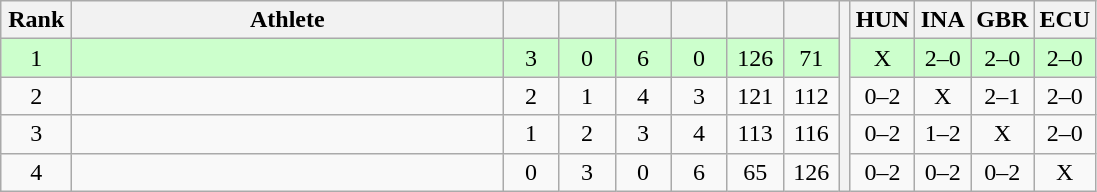<table class="wikitable" style="text-align:center">
<tr>
<th width=40>Rank</th>
<th width=280>Athlete</th>
<th width=30></th>
<th width=30></th>
<th width=30></th>
<th width=30></th>
<th width=30></th>
<th width=30></th>
<th rowspan=5></th>
<th width=30>HUN</th>
<th width=30>INA</th>
<th width=30>GBR</th>
<th width=30>ECU</th>
</tr>
<tr style="background-color:#ccffcc;">
<td>1</td>
<td align=left></td>
<td>3</td>
<td>0</td>
<td>6</td>
<td>0</td>
<td>126</td>
<td>71</td>
<td>X</td>
<td>2–0</td>
<td>2–0</td>
<td>2–0</td>
</tr>
<tr>
<td>2</td>
<td align=left></td>
<td>2</td>
<td>1</td>
<td>4</td>
<td>3</td>
<td>121</td>
<td>112</td>
<td>0–2</td>
<td>X</td>
<td>2–1</td>
<td>2–0</td>
</tr>
<tr>
<td>3</td>
<td align=left></td>
<td>1</td>
<td>2</td>
<td>3</td>
<td>4</td>
<td>113</td>
<td>116</td>
<td>0–2</td>
<td>1–2</td>
<td>X</td>
<td>2–0</td>
</tr>
<tr>
<td>4</td>
<td align=left></td>
<td>0</td>
<td>3</td>
<td>0</td>
<td>6</td>
<td>65</td>
<td>126</td>
<td>0–2</td>
<td>0–2</td>
<td>0–2</td>
<td>X</td>
</tr>
</table>
